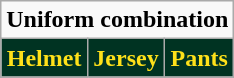<table class="wikitable"  style="display: inline-table;">
<tr>
<td align="center" Colspan="3"><strong>Uniform combination</strong></td>
</tr>
<tr align="center">
<td style="background:#003322; color:#fee11a"><strong>Helmet</strong></td>
<td style="background:#003322; color:#fee11a"><strong>Jersey</strong></td>
<td style="background:#003322; color:#fee11a"><strong>Pants</strong></td>
</tr>
</table>
